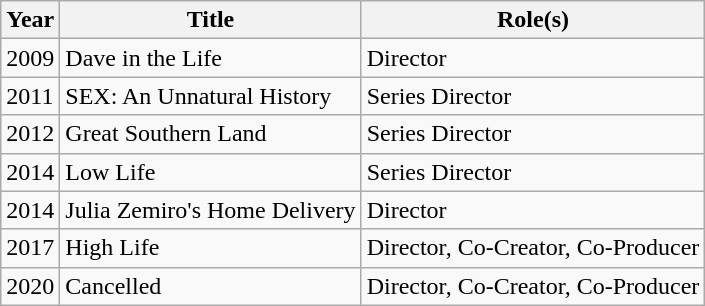<table class="wikitable">
<tr>
<th>Year</th>
<th>Title</th>
<th>Role(s)</th>
</tr>
<tr>
<td>2009</td>
<td>Dave in the Life</td>
<td>Director</td>
</tr>
<tr>
<td>2011</td>
<td>SEX: An Unnatural History</td>
<td>Series Director</td>
</tr>
<tr>
<td>2012</td>
<td>Great Southern Land</td>
<td>Series Director</td>
</tr>
<tr>
<td>2014</td>
<td>Low Life</td>
<td>Series Director</td>
</tr>
<tr>
<td>2014</td>
<td>Julia Zemiro's Home Delivery</td>
<td>Director</td>
</tr>
<tr>
<td>2017</td>
<td>High Life</td>
<td>Director, Co-Creator, Co-Producer</td>
</tr>
<tr>
<td>2020</td>
<td>Cancelled</td>
<td>Director, Co-Creator, Co-Producer</td>
</tr>
</table>
